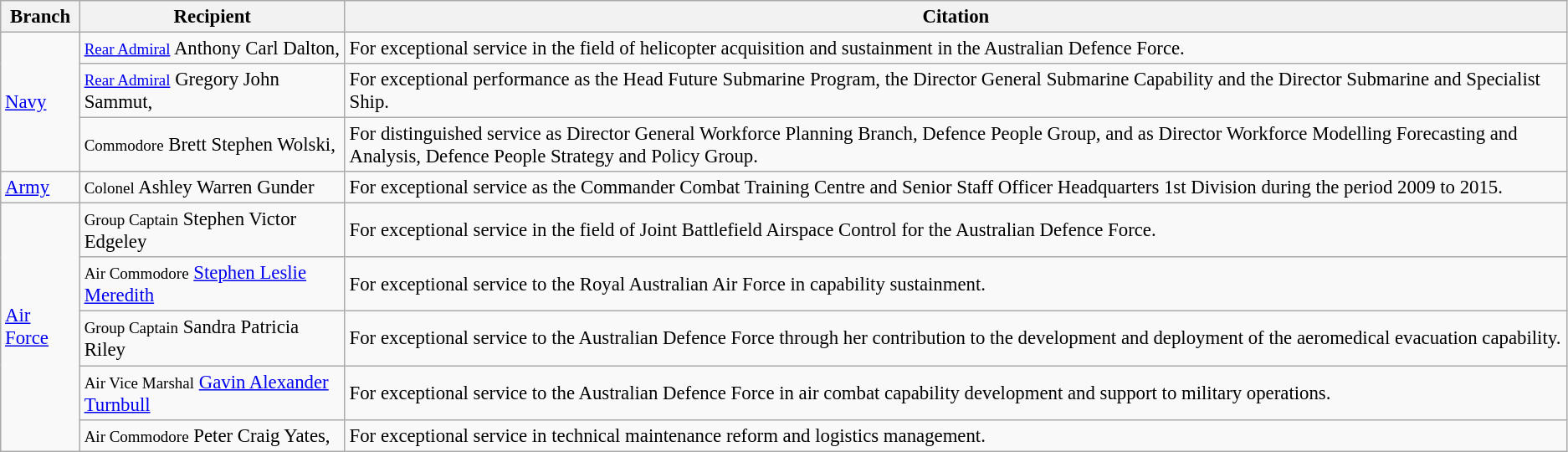<table class="wikitable" style="font-size:95%;">
<tr>
<th>Branch</th>
<th>Recipient</th>
<th>Citation</th>
</tr>
<tr>
<td rowspan="3"><a href='#'>Navy</a></td>
<td><small><a href='#'>Rear Admiral</a></small> Anthony Carl Dalton, </td>
<td>For exceptional service in the field of helicopter acquisition and sustainment in the Australian Defence Force.</td>
</tr>
<tr>
<td><small><a href='#'>Rear Admiral</a></small> Gregory John Sammut, </td>
<td>For exceptional performance as the Head Future Submarine Program, the Director General Submarine Capability and the Director Submarine and Specialist Ship.</td>
</tr>
<tr>
<td><small>Commodore</small> Brett Stephen Wolski, </td>
<td>For distinguished service as Director General Workforce Planning Branch, Defence People Group, and as Director Workforce Modelling Forecasting and Analysis, Defence People Strategy and Policy Group.</td>
</tr>
<tr>
<td><a href='#'>Army</a></td>
<td><small>Colonel</small> Ashley Warren Gunder</td>
<td>For exceptional service as the Commander Combat Training Centre and Senior Staff Officer Headquarters 1st Division during the period 2009 to 2015.</td>
</tr>
<tr>
<td rowspan="5"><a href='#'>Air Force</a></td>
<td><small>Group Captain</small> Stephen Victor Edgeley</td>
<td>For exceptional service in the field of Joint Battlefield Airspace Control for the Australian Defence Force.</td>
</tr>
<tr>
<td><small>Air Commodore</small> <a href='#'>Stephen Leslie Meredith</a></td>
<td>For exceptional service to the Royal Australian Air Force in capability sustainment.</td>
</tr>
<tr>
<td><small>Group Captain</small> Sandra Patricia Riley</td>
<td>For exceptional service to the Australian Defence Force through her contribution to the development and deployment of the aeromedical evacuation capability.</td>
</tr>
<tr>
<td><small>Air Vice Marshal</small> <a href='#'>Gavin Alexander Turnbull</a></td>
<td>For exceptional service to the Australian Defence Force in air combat capability development and support to military operations.</td>
</tr>
<tr>
<td><small>Air Commodore</small> Peter Craig Yates, </td>
<td>For exceptional service in technical maintenance reform and logistics management.</td>
</tr>
</table>
